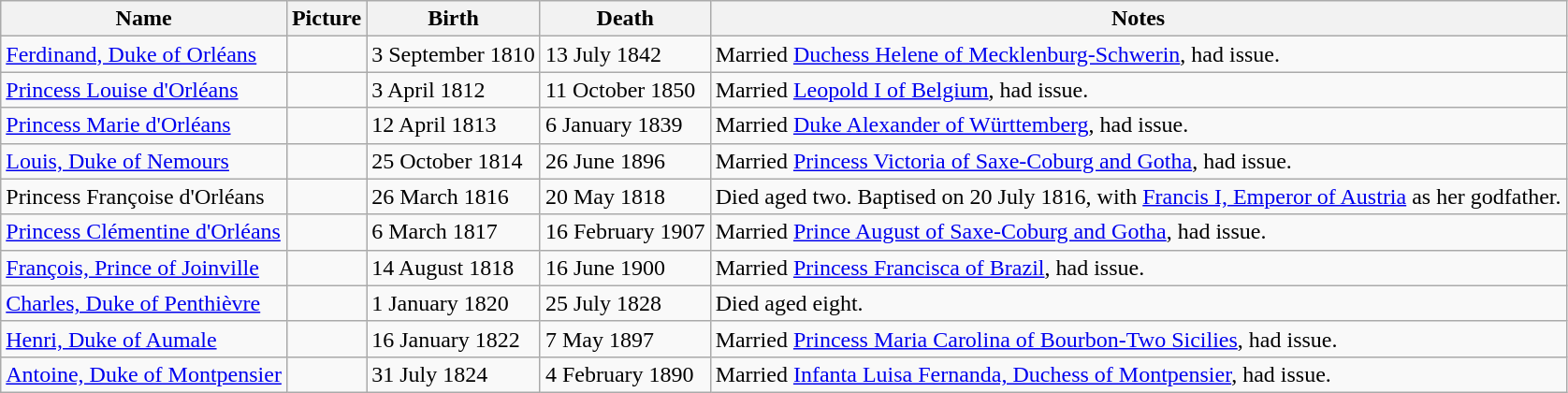<table class="wikitable">
<tr>
<th>Name</th>
<th>Picture</th>
<th>Birth</th>
<th>Death</th>
<th>Notes</th>
</tr>
<tr>
<td><a href='#'>Ferdinand, Duke of Orléans</a></td>
<td></td>
<td>3 September 1810</td>
<td>13 July 1842</td>
<td>Married <a href='#'>Duchess Helene of Mecklenburg-Schwerin</a>, had issue.</td>
</tr>
<tr>
<td><a href='#'>Princess Louise d'Orléans</a></td>
<td></td>
<td>3 April 1812</td>
<td>11 October 1850</td>
<td>Married <a href='#'>Leopold I of Belgium</a>, had issue.</td>
</tr>
<tr>
<td><a href='#'>Princess Marie d'Orléans</a></td>
<td></td>
<td>12 April 1813</td>
<td>6 January 1839</td>
<td>Married <a href='#'>Duke Alexander of Württemberg</a>, had issue.</td>
</tr>
<tr>
<td><a href='#'>Louis, Duke of Nemours</a></td>
<td></td>
<td>25 October 1814</td>
<td>26 June 1896</td>
<td>Married <a href='#'>Princess Victoria of Saxe-Coburg and Gotha</a>, had issue.</td>
</tr>
<tr>
<td>Princess Françoise d'Orléans</td>
<td></td>
<td>26 March 1816</td>
<td>20 May 1818</td>
<td>Died aged two. Baptised on 20 July 1816, with <a href='#'>Francis I, Emperor of Austria</a> as her godfather.</td>
</tr>
<tr>
<td><a href='#'>Princess Clémentine d'Orléans</a></td>
<td></td>
<td>6 March 1817</td>
<td>16 February 1907</td>
<td>Married <a href='#'>Prince August of Saxe-Coburg and Gotha</a>, had issue.</td>
</tr>
<tr>
<td><a href='#'>François, Prince of Joinville</a></td>
<td></td>
<td>14 August 1818</td>
<td>16 June 1900</td>
<td>Married <a href='#'>Princess Francisca of Brazil</a>, had issue.</td>
</tr>
<tr>
<td><a href='#'>Charles, Duke of Penthièvre</a></td>
<td></td>
<td>1 January 1820</td>
<td>25 July 1828</td>
<td>Died aged eight.</td>
</tr>
<tr>
<td><a href='#'>Henri, Duke of Aumale</a></td>
<td></td>
<td>16 January 1822</td>
<td>7 May 1897</td>
<td>Married <a href='#'>Princess Maria Carolina of Bourbon-Two Sicilies</a>, had issue.</td>
</tr>
<tr>
<td><a href='#'>Antoine, Duke of Montpensier</a></td>
<td></td>
<td>31 July 1824</td>
<td>4 February 1890</td>
<td>Married <a href='#'>Infanta Luisa Fernanda, Duchess of Montpensier</a>, had issue.</td>
</tr>
</table>
